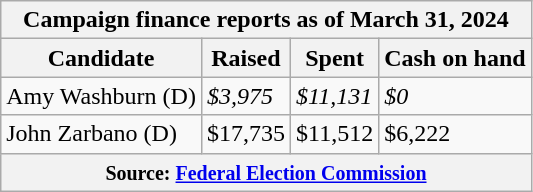<table class="wikitable sortable">
<tr>
<th colspan=4>Campaign finance reports as of March 31, 2024</th>
</tr>
<tr style="text-align:center;">
<th>Candidate</th>
<th>Raised</th>
<th>Spent</th>
<th>Cash on hand</th>
</tr>
<tr>
<td>Amy Washburn (D)</td>
<td><em>$3,975</em></td>
<td><em>$11,131</em></td>
<td><em>$0</em></td>
</tr>
<tr>
<td>John Zarbano (D)</td>
<td>$17,735</td>
<td>$11,512</td>
<td>$6,222</td>
</tr>
<tr>
<th colspan="4"><small>Source: <a href='#'>Federal Election Commission</a></small></th>
</tr>
</table>
